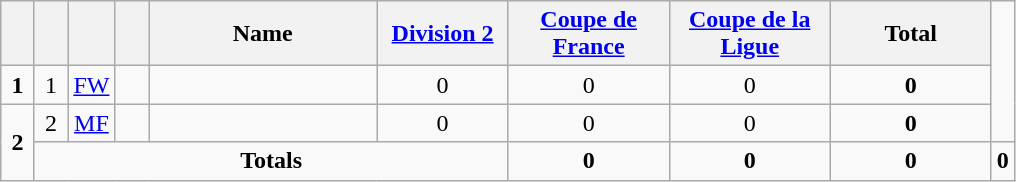<table class="wikitable" style="text-align:center">
<tr>
<th width=15></th>
<th width=15></th>
<th width=15></th>
<th width=15></th>
<th width=145>Name</th>
<th width=80><a href='#'>Division 2</a></th>
<th width=100><a href='#'>Coupe de France</a></th>
<th width=100><a href='#'>Coupe de la Ligue</a></th>
<th width=100>Total</th>
</tr>
<tr>
<td><strong>1</strong></td>
<td>1</td>
<td><a href='#'>FW</a></td>
<td></td>
<td align=left><a href='#'></a></td>
<td>0</td>
<td>0</td>
<td>0</td>
<td><strong>0</strong></td>
</tr>
<tr>
<td rowspan=2><strong>2</strong></td>
<td>2</td>
<td><a href='#'>MF</a></td>
<td></td>
<td align=left><a href='#'></a></td>
<td>0</td>
<td>0</td>
<td>0</td>
<td><strong>0</strong></td>
</tr>
<tr>
<td colspan=5><strong>Totals</strong></td>
<td><strong>0</strong></td>
<td><strong>0</strong></td>
<td><strong>0</strong></td>
<td><strong>0</strong></td>
</tr>
</table>
